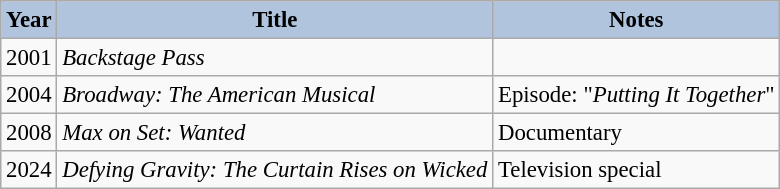<table class="wikitable" style="font-size:95%;">
<tr>
<th style="background:#B0C4DE;">Year</th>
<th style="background:#B0C4DE;">Title</th>
<th style="background:#B0C4DE;">Notes</th>
</tr>
<tr>
<td>2001</td>
<td><em>Backstage Pass</em></td>
<td></td>
</tr>
<tr>
<td>2004</td>
<td><em>Broadway: The American Musical</em></td>
<td>Episode: "<em>Putting It Together</em>"</td>
</tr>
<tr>
<td>2008</td>
<td><em>Max on Set: Wanted</em></td>
<td>Documentary</td>
</tr>
<tr>
<td>2024</td>
<td><em>Defying Gravity: The Curtain Rises on Wicked</em></td>
<td>Television special</td>
</tr>
</table>
